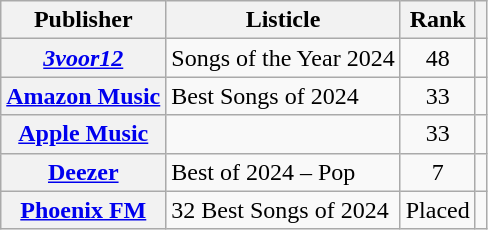<table class="wikitable sortable plainrowheaders" style="text-align:center">
<tr>
<th scope="col">Publisher</th>
<th scope="col">Listicle</th>
<th scope="col">Rank</th>
<th scope="col" class="unsortable"></th>
</tr>
<tr>
<th scope="row"><em><a href='#'>3voor12</a></em></th>
<td style="text-align:left;">Songs of the Year 2024</td>
<td>48</td>
<td></td>
</tr>
<tr>
<th scope="row"><a href='#'>Amazon Music</a></th>
<td style="text-align:left;">Best Songs of 2024</td>
<td>33</td>
<td></td>
</tr>
<tr>
<th scope="row"><a href='#'>Apple Music</a></th>
<td style="text-align:left;"></td>
<td>33</td>
<td></td>
</tr>
<tr>
<th scope="row"><a href='#'>Deezer</a></th>
<td style="text-align:left;">Best of 2024 – Pop</td>
<td>7</td>
<td></td>
</tr>
<tr>
<th scope="row"><a href='#'>Phoenix FM</a></th>
<td style="text-align:left;">32 Best Songs of 2024</td>
<td>Placed</td>
<td></td>
</tr>
</table>
